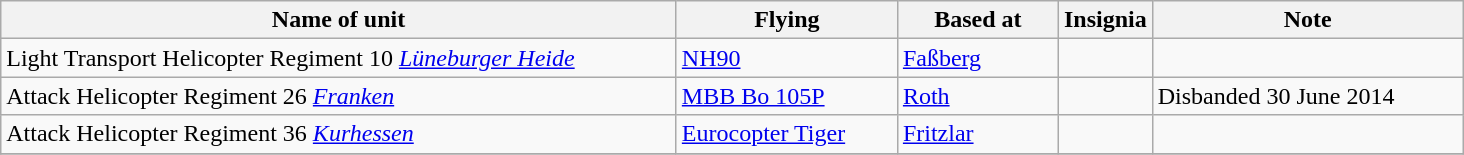<table class="wikitable">
<tr>
<th width="443">Name of unit</th>
<th width="140">Flying</th>
<th width="100">Based at</th>
<th width="50">Insignia</th>
<th width="200">Note</th>
</tr>
<tr>
<td>Light Transport Helicopter Regiment 10 <em><a href='#'>Lüneburger Heide</a></em></td>
<td><a href='#'>NH90</a></td>
<td><a href='#'>Faßberg</a></td>
<td></td>
<td></td>
</tr>
<tr>
<td>Attack Helicopter Regiment 26 <em><a href='#'>Franken</a></em></td>
<td><a href='#'>MBB Bo 105P</a></td>
<td><a href='#'>Roth</a></td>
<td></td>
<td>Disbanded 30 June 2014</td>
</tr>
<tr>
<td>Attack Helicopter Regiment 36 <em><a href='#'>Kurhessen</a></em></td>
<td><a href='#'>Eurocopter Tiger</a></td>
<td><a href='#'>Fritzlar</a></td>
<td></td>
<td></td>
</tr>
<tr>
</tr>
</table>
